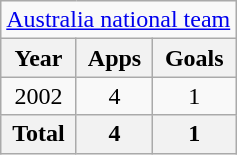<table class="wikitable" style="text-align:center">
<tr>
<td colspan="3"><a href='#'>Australia national team</a></td>
</tr>
<tr>
<th>Year</th>
<th>Apps</th>
<th>Goals</th>
</tr>
<tr>
<td>2002</td>
<td>4</td>
<td>1</td>
</tr>
<tr>
<th>Total</th>
<th>4</th>
<th>1</th>
</tr>
</table>
